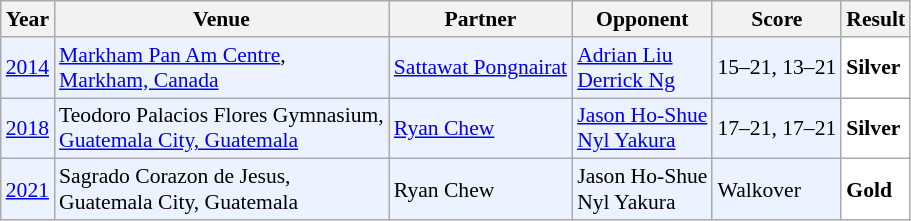<table class="sortable wikitable" style="font-size: 90%;">
<tr>
<th>Year</th>
<th>Venue</th>
<th>Partner</th>
<th>Opponent</th>
<th>Score</th>
<th>Result</th>
</tr>
<tr style="background:#ECF2FF">
<td align="center"><a href='#'>2014</a></td>
<td align="left"><a href='#'>Markham Pan Am Centre</a>,<br><a href='#'>Markham, Canada</a></td>
<td align="left"> <a href='#'>Sattawat Pongnairat</a></td>
<td align="left"> <a href='#'>Adrian Liu</a> <br>  <a href='#'>Derrick Ng</a></td>
<td align="left">15–21, 13–21</td>
<td style="text-align:left; background:white"> <strong>Silver</strong></td>
</tr>
<tr style="background:#ECF2FF">
<td align="center"><a href='#'>2018</a></td>
<td align="left">Teodoro Palacios Flores Gymnasium,<br><a href='#'>Guatemala City, Guatemala</a></td>
<td align="left"> <a href='#'>Ryan Chew</a></td>
<td align="left"> <a href='#'>Jason Ho-Shue</a> <br>  <a href='#'>Nyl Yakura</a></td>
<td align="left">17–21, 17–21</td>
<td style="text-align:left; background:white"> <strong>Silver</strong></td>
</tr>
<tr style="background:#ECF2FF">
<td align="center"><a href='#'>2021</a></td>
<td align="left">Sagrado Corazon de Jesus,<br>Guatemala City, Guatemala</td>
<td align="left"> Ryan Chew</td>
<td align="left"> Jason Ho-Shue <br> Nyl Yakura</td>
<td align="left">Walkover</td>
<td style="text-align:left; background:white"> <strong>Gold</strong></td>
</tr>
</table>
